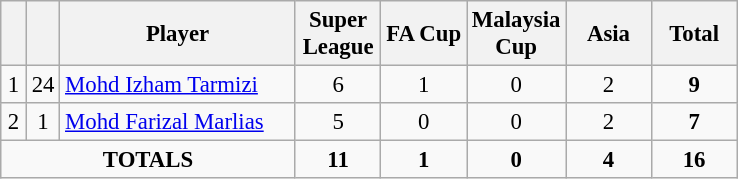<table class="wikitable sortable" style="font-size: 95%; text-align: center;">
<tr>
<th width=10></th>
<th width=10></th>
<th width=150>Player</th>
<th width=50>Super League</th>
<th width=50>FA Cup</th>
<th width=50>Malaysia Cup</th>
<th width=50>Asia</th>
<th width=50>Total</th>
</tr>
<tr>
<td>1</td>
<td>24</td>
<td align=left> <a href='#'>Mohd Izham Tarmizi</a></td>
<td>6</td>
<td>1</td>
<td>0</td>
<td>2</td>
<td><strong>9</strong></td>
</tr>
<tr>
<td>2</td>
<td>1</td>
<td align=left> <a href='#'>Mohd Farizal Marlias</a></td>
<td>5</td>
<td>0</td>
<td>0</td>
<td>2</td>
<td><strong>7</strong></td>
</tr>
<tr class="sortbottom">
<td colspan=3><strong>TOTALS</strong></td>
<td><strong>11</strong></td>
<td><strong>1</strong></td>
<td><strong>0</strong></td>
<td><strong>4</strong></td>
<td><strong>16</strong></td>
</tr>
</table>
